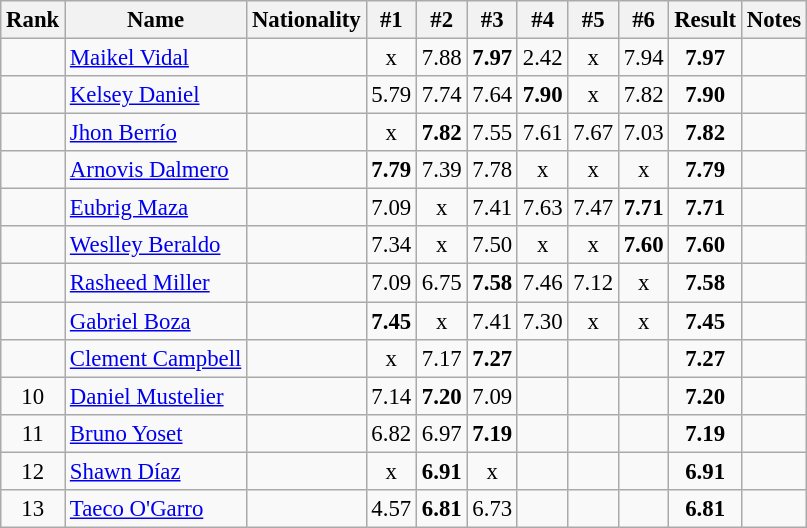<table class="wikitable sortable" style="text-align:center;font-size:95%">
<tr>
<th>Rank</th>
<th>Name</th>
<th>Nationality</th>
<th>#1</th>
<th>#2</th>
<th>#3</th>
<th>#4</th>
<th>#5</th>
<th>#6</th>
<th>Result</th>
<th>Notes</th>
</tr>
<tr>
<td></td>
<td align=left><a href='#'>Maikel Vidal</a></td>
<td align=left></td>
<td>x</td>
<td>7.88</td>
<td><strong>7.97</strong></td>
<td>2.42</td>
<td>x</td>
<td>7.94</td>
<td><strong>7.97</strong></td>
<td></td>
</tr>
<tr>
<td></td>
<td align=left><a href='#'>Kelsey Daniel</a></td>
<td align=left></td>
<td>5.79</td>
<td>7.74</td>
<td>7.64</td>
<td><strong>7.90</strong></td>
<td>x</td>
<td>7.82</td>
<td><strong>7.90</strong></td>
<td></td>
</tr>
<tr>
<td></td>
<td align=left><a href='#'>Jhon Berrío</a></td>
<td align=left></td>
<td>x</td>
<td><strong>7.82</strong></td>
<td>7.55</td>
<td>7.61</td>
<td>7.67</td>
<td>7.03</td>
<td><strong>7.82</strong></td>
<td></td>
</tr>
<tr>
<td></td>
<td align=left><a href='#'>Arnovis Dalmero</a></td>
<td align=left></td>
<td><strong>7.79</strong></td>
<td>7.39</td>
<td>7.78</td>
<td>x</td>
<td>x</td>
<td>x</td>
<td><strong>7.79</strong></td>
<td></td>
</tr>
<tr>
<td></td>
<td align=left><a href='#'>Eubrig Maza</a></td>
<td align=left></td>
<td>7.09</td>
<td>x</td>
<td>7.41</td>
<td>7.63</td>
<td>7.47</td>
<td><strong>7.71</strong></td>
<td><strong>7.71</strong></td>
<td></td>
</tr>
<tr>
<td></td>
<td align=left><a href='#'>Weslley Beraldo</a></td>
<td align=left></td>
<td>7.34</td>
<td>x</td>
<td>7.50</td>
<td>x</td>
<td>x</td>
<td><strong>7.60</strong></td>
<td><strong>7.60</strong></td>
<td></td>
</tr>
<tr>
<td></td>
<td align=left><a href='#'>Rasheed Miller</a></td>
<td align=left></td>
<td>7.09</td>
<td>6.75</td>
<td><strong>7.58</strong></td>
<td>7.46</td>
<td>7.12</td>
<td>x</td>
<td><strong>7.58</strong></td>
<td></td>
</tr>
<tr>
<td></td>
<td align=left><a href='#'>Gabriel Boza</a></td>
<td align=left></td>
<td><strong>7.45</strong></td>
<td>x</td>
<td>7.41</td>
<td>7.30</td>
<td>x</td>
<td>x</td>
<td><strong>7.45</strong></td>
<td></td>
</tr>
<tr>
<td></td>
<td align=left><a href='#'>Clement Campbell</a></td>
<td align=left></td>
<td>x</td>
<td>7.17</td>
<td><strong>7.27</strong></td>
<td></td>
<td></td>
<td></td>
<td><strong>7.27</strong></td>
<td></td>
</tr>
<tr>
<td>10</td>
<td align=left><a href='#'>Daniel Mustelier</a></td>
<td align=left></td>
<td>7.14</td>
<td><strong>7.20</strong></td>
<td>7.09</td>
<td></td>
<td></td>
<td></td>
<td><strong>7.20</strong></td>
<td></td>
</tr>
<tr>
<td>11</td>
<td align=left><a href='#'>Bruno Yoset</a></td>
<td align=left></td>
<td>6.82</td>
<td>6.97</td>
<td><strong>7.19</strong></td>
<td></td>
<td></td>
<td></td>
<td><strong>7.19</strong></td>
<td></td>
</tr>
<tr>
<td>12</td>
<td align=left><a href='#'>Shawn Díaz</a></td>
<td align=left></td>
<td>x</td>
<td><strong>6.91</strong></td>
<td>x</td>
<td></td>
<td></td>
<td></td>
<td><strong>6.91</strong></td>
<td></td>
</tr>
<tr>
<td>13</td>
<td align=left><a href='#'>Taeco O'Garro</a></td>
<td align=left></td>
<td>4.57</td>
<td><strong>6.81</strong></td>
<td>6.73</td>
<td></td>
<td></td>
<td></td>
<td><strong>6.81</strong></td>
<td></td>
</tr>
</table>
